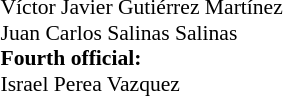<table width=50% style="font-size: 90%">
<tr>
<td><br><br> Víctor Javier Gutiérrez Martínez
<br> Juan Carlos Salinas Salinas
<br><strong>Fourth official:</strong>
<br> Israel Perea Vazquez</td>
</tr>
</table>
